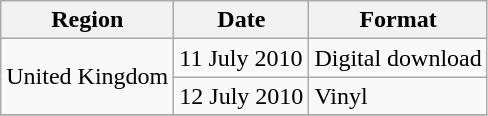<table class=wikitable>
<tr>
<th>Region</th>
<th>Date</th>
<th>Format</th>
</tr>
<tr>
<td align="center" rowspan="2">United Kingdom</td>
<td>11 July 2010</td>
<td>Digital download</td>
</tr>
<tr>
<td>12 July 2010</td>
<td>Vinyl</td>
</tr>
<tr>
</tr>
</table>
